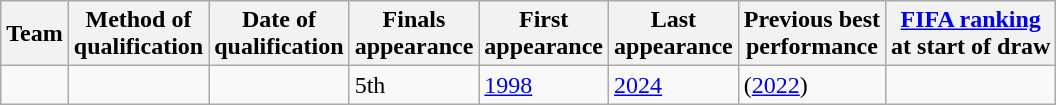<table class="wikitable sortable" style="text-align: left;">
<tr>
<th>Team</th>
<th>Method of<br>qualification</th>
<th>Date of<br>qualification</th>
<th data-sort-type="number">Finals<br>appearance</th>
<th>First<br>appearance</th>
<th>Last<br>appearance</th>
<th>Previous best<br>performance</th>
<th><a href='#'>FIFA ranking</a><br>at start of draw</th>
</tr>
<tr>
<td></td>
<td></td>
<td></td>
<td>5th</td>
<td><a href='#'>1998</a></td>
<td><a href='#'>2024</a></td>
<td> (<a href='#'>2022</a>)</td>
<td></td>
</tr>
</table>
